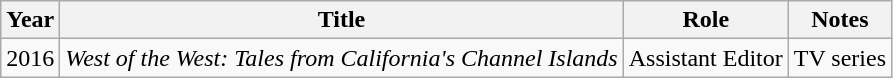<table class="wikitable">
<tr>
<th>Year</th>
<th>Title</th>
<th>Role</th>
<th>Notes</th>
</tr>
<tr>
<td>2016</td>
<td><em>West of the West: Tales from California's Channel Islands</em></td>
<td>Assistant Editor</td>
<td>TV series</td>
</tr>
</table>
